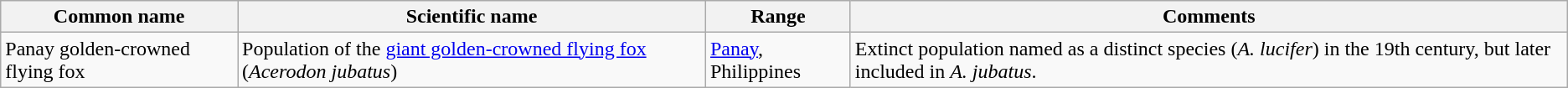<table class="wikitable sortable">
<tr>
<th>Common name</th>
<th>Scientific name</th>
<th>Range</th>
<th class="unsortable">Comments</th>
</tr>
<tr>
<td>Panay golden-crowned flying fox</td>
<td>Population of the <a href='#'>giant golden-crowned flying fox</a> (<em>Acerodon jubatus</em>)</td>
<td><a href='#'>Panay</a>, Philippines</td>
<td>Extinct population named as a distinct species (<em>A. lucifer</em>) in the 19th century, but later included in <em>A. jubatus</em>.</td>
</tr>
</table>
